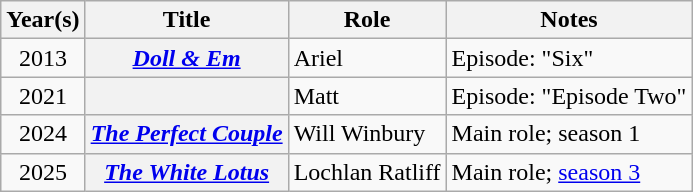<table class="wikitable plainrowheaders sortable">
<tr>
<th>Year(s)</th>
<th>Title</th>
<th>Role</th>
<th class="unsortable">Notes</th>
</tr>
<tr>
<td style="text-align:center;">2013</td>
<th scope=row><em><a href='#'>Doll & Em</a></em></th>
<td>Ariel</td>
<td>Episode: "Six"</td>
</tr>
<tr>
<td style="text-align:center;">2021</td>
<th scope=row><em></em></th>
<td>Matt</td>
<td>Episode: "Episode Two"</td>
</tr>
<tr>
<td style="text-align:center;">2024</td>
<th scope=row><em><a href='#'>The Perfect Couple</a></em></th>
<td>Will Winbury</td>
<td>Main role; season 1</td>
</tr>
<tr>
<td style="text-align:center;">2025</td>
<th scope=row><em><a href='#'>The White Lotus</a></th>
<td>Lochlan Ratliff</td>
<td>Main role; <a href='#'>season 3</a></td>
</tr>
</table>
